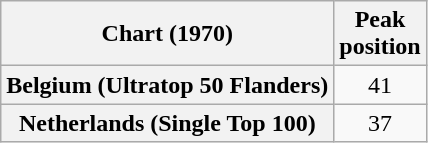<table class="wikitable sortable plainrowheaders">
<tr>
<th scope="col">Chart (1970)</th>
<th scope="col">Peak<br>position</th>
</tr>
<tr>
<th scope="row">Belgium (Ultratop 50 Flanders)</th>
<td align="center">41</td>
</tr>
<tr>
<th scope="row">Netherlands (Single Top 100)</th>
<td align="center">37</td>
</tr>
</table>
